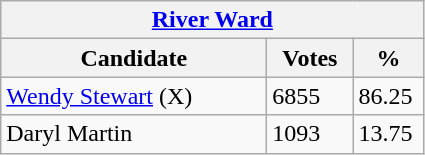<table class="wikitable">
<tr>
<th colspan="3"><a href='#'>River Ward</a></th>
</tr>
<tr>
<th style="width: 170px">Candidate</th>
<th style="width: 50px">Votes</th>
<th style="width: 40px">%</th>
</tr>
<tr>
<td><a href='#'>Wendy Stewart</a> (X)</td>
<td>6855</td>
<td>86.25</td>
</tr>
<tr>
<td>Daryl Martin</td>
<td>1093</td>
<td>13.75</td>
</tr>
</table>
